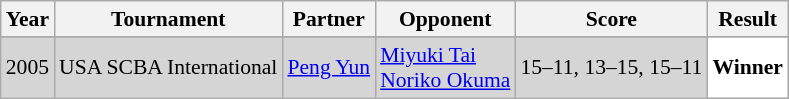<table class="sortable wikitable" style="font-size:90%;">
<tr>
<th>Year</th>
<th>Tournament</th>
<th>Partner</th>
<th>Opponent</th>
<th>Score</th>
<th>Result</th>
</tr>
<tr>
</tr>
<tr style="background:#D5D5D5">
<td align="center">2005</td>
<td align="left">USA SCBA International</td>
<td align="left"> <a href='#'>Peng Yun</a></td>
<td align="left"> <a href='#'>Miyuki Tai</a> <br>  <a href='#'>Noriko Okuma</a></td>
<td align="left">15–11, 13–15, 15–11</td>
<td style="text-align:left; background:white"> <strong>Winner</strong></td>
</tr>
</table>
